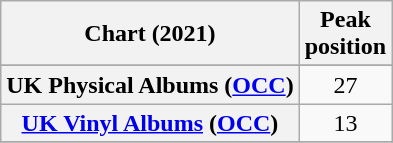<table class="wikitable sortable plainrowheaders" style="text-align:center;">
<tr>
<th scope="col">Chart (2021)</th>
<th scope="col">Peak<br>position</th>
</tr>
<tr>
</tr>
<tr>
</tr>
<tr>
<th scope="row">UK Physical Albums (<a href='#'>OCC</a>)</th>
<td>27</td>
</tr>
<tr>
<th scope="row"><a href='#'>UK Vinyl Albums</a> (<a href='#'>OCC</a>)</th>
<td>13</td>
</tr>
<tr>
</tr>
</table>
